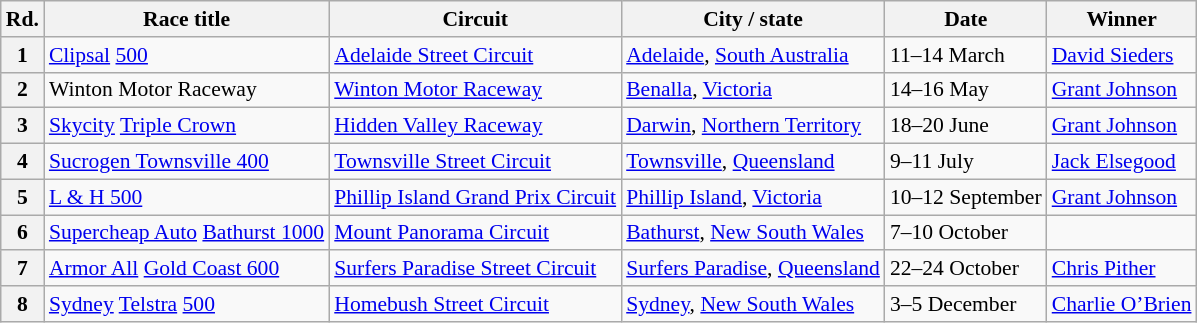<table class="wikitable" style="font-size: 90%">
<tr>
<th>Rd.</th>
<th>Race title</th>
<th>Circuit</th>
<th>City / state</th>
<th>Date</th>
<th>Winner</th>
</tr>
<tr>
<th>1</th>
<td> <a href='#'>Clipsal</a> <a href='#'>500</a></td>
<td><a href='#'>Adelaide Street Circuit</a></td>
<td><a href='#'>Adelaide</a>, <a href='#'>South Australia</a></td>
<td>11–14 March</td>
<td><a href='#'>David Sieders</a></td>
</tr>
<tr>
<th>2</th>
<td> Winton Motor Raceway</td>
<td><a href='#'>Winton Motor Raceway</a></td>
<td><a href='#'>Benalla</a>, <a href='#'>Victoria</a></td>
<td>14–16 May</td>
<td><a href='#'>Grant Johnson</a></td>
</tr>
<tr>
<th>3</th>
<td> <a href='#'>Skycity</a> <a href='#'>Triple Crown</a></td>
<td><a href='#'>Hidden Valley Raceway</a></td>
<td><a href='#'>Darwin</a>, <a href='#'>Northern Territory</a></td>
<td>18–20 June</td>
<td><a href='#'>Grant Johnson</a></td>
</tr>
<tr>
<th>4</th>
<td> <a href='#'>Sucrogen Townsville 400</a></td>
<td><a href='#'>Townsville Street Circuit</a></td>
<td><a href='#'>Townsville</a>, <a href='#'>Queensland</a></td>
<td>9–11 July</td>
<td><a href='#'>Jack Elsegood</a></td>
</tr>
<tr>
<th>5</th>
<td> <a href='#'>L & H 500</a></td>
<td><a href='#'>Phillip Island Grand Prix Circuit</a></td>
<td><a href='#'>Phillip Island</a>, <a href='#'>Victoria</a></td>
<td>10–12 September</td>
<td><a href='#'>Grant Johnson</a></td>
</tr>
<tr>
<th>6</th>
<td> <a href='#'>Supercheap Auto</a> <a href='#'>Bathurst 1000</a></td>
<td><a href='#'>Mount Panorama Circuit</a></td>
<td><a href='#'>Bathurst</a>, <a href='#'>New South Wales</a></td>
<td>7–10 October</td>
</tr>
<tr>
<th>7</th>
<td> <a href='#'>Armor All</a> <a href='#'>Gold Coast 600</a></td>
<td><a href='#'>Surfers Paradise Street Circuit</a></td>
<td><a href='#'>Surfers Paradise</a>, <a href='#'>Queensland</a></td>
<td>22–24 October</td>
<td><a href='#'>Chris Pither</a></td>
</tr>
<tr>
<th>8</th>
<td> <a href='#'>Sydney</a> <a href='#'>Telstra</a> <a href='#'>500</a></td>
<td><a href='#'>Homebush Street Circuit</a></td>
<td><a href='#'>Sydney</a>, <a href='#'>New South Wales</a></td>
<td>3–5 December</td>
<td><a href='#'>Charlie O’Brien</a></td>
</tr>
</table>
